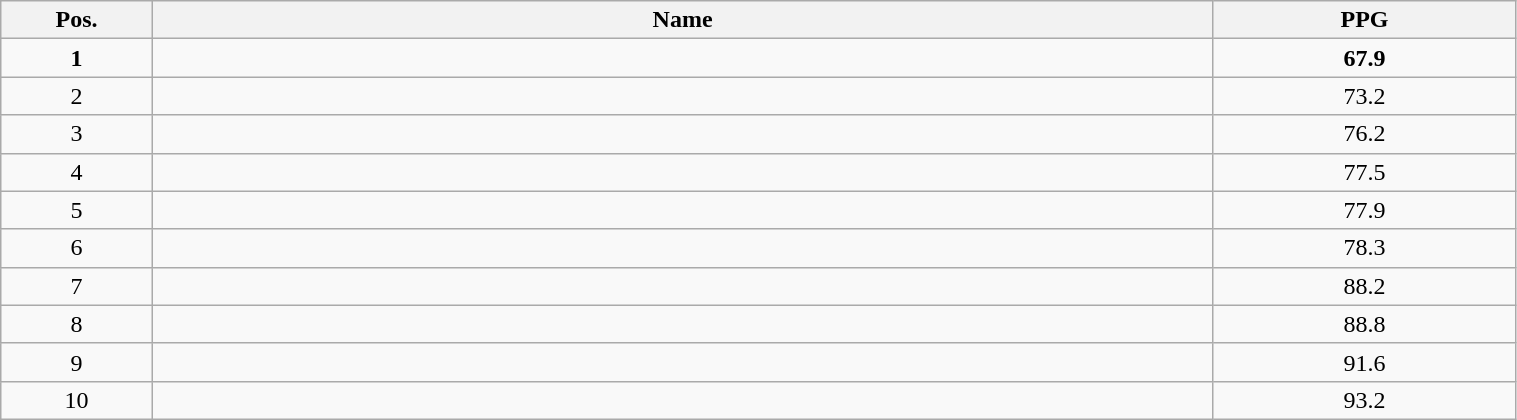<table class=wikitable width="80%">
<tr>
<th width="10%">Pos.</th>
<th width="70%">Name</th>
<th width="20%">PPG</th>
</tr>
<tr>
<td align=center><strong>1</strong></td>
<td><strong></strong></td>
<td align=center><strong>67.9</strong></td>
</tr>
<tr>
<td align=center>2</td>
<td></td>
<td align=center>73.2</td>
</tr>
<tr>
<td align=center>3</td>
<td></td>
<td align=center>76.2</td>
</tr>
<tr>
<td align=center>4</td>
<td></td>
<td align=center>77.5</td>
</tr>
<tr>
<td align=center>5</td>
<td></td>
<td align=center>77.9</td>
</tr>
<tr>
<td align=center>6</td>
<td></td>
<td align=center>78.3</td>
</tr>
<tr>
<td align=center>7</td>
<td></td>
<td align=center>88.2</td>
</tr>
<tr>
<td align=center>8</td>
<td></td>
<td align=center>88.8</td>
</tr>
<tr>
<td align=center>9</td>
<td></td>
<td align=center>91.6</td>
</tr>
<tr>
<td align=center>10</td>
<td></td>
<td align=center>93.2</td>
</tr>
</table>
